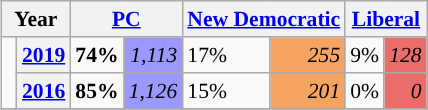<table class="wikitable" style="float:right; width:400; font-size:90%; margin-left:1em;">
<tr>
<th colspan="2" scope="col">Year</th>
<th colspan="2" scope="col"><a href='#'>PC</a></th>
<th colspan="2" scope="col"><a href='#'>New Democratic</a></th>
<th colspan="2" scope="col"><a href='#'>Liberal</a></th>
</tr>
<tr>
<td rowspan="2" style="width: 0.25em; background-color: "></td>
<th><a href='#'>2019</a></th>
<td><strong>74%</strong></td>
<td style="text-align:right; background:#9999FF;"><em>1,113</em></td>
<td>17%</td>
<td style="text-align:right; background:#F4A460;"><em>255</em></td>
<td>9%</td>
<td style="text-align:right; background:#EA6D6A;"><em>128</em></td>
</tr>
<tr>
<th><a href='#'>2016</a></th>
<td><strong>85%</strong></td>
<td style="text-align:right; background:#9999FF;"><em>1,126</em></td>
<td>15%</td>
<td style="text-align:right; background:#F4A460;"><em>201</em></td>
<td>0%</td>
<td style="text-align:right; background:#EA6D6A;"><em>0</em></td>
</tr>
<tr>
</tr>
</table>
